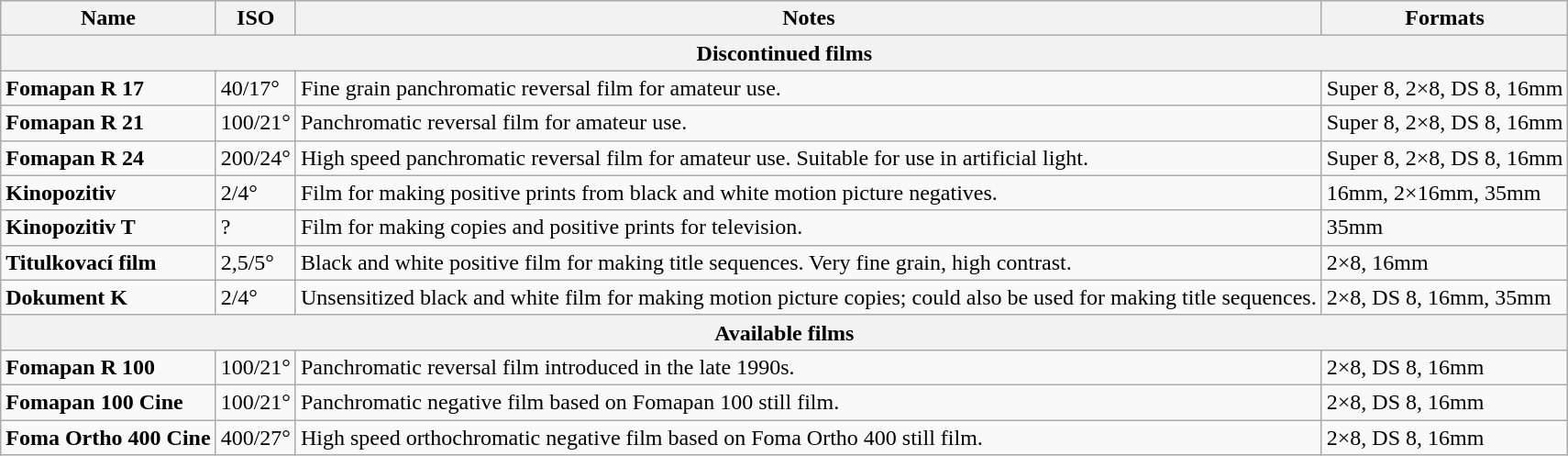<table class="wikitable">
<tr>
<th>Name</th>
<th>ISO</th>
<th>Notes</th>
<th>Formats</th>
</tr>
<tr>
<th colspan="4">Discontinued films</th>
</tr>
<tr>
<td><strong>Fomapan R 17</strong></td>
<td>40/17°</td>
<td>Fine grain panchromatic reversal film for amateur use.</td>
<td>Super 8, 2×8, DS 8, 16mm</td>
</tr>
<tr>
<td><strong>Fomapan R 21</strong></td>
<td>100/21°</td>
<td>Panchromatic reversal film for amateur use.</td>
<td>Super 8, 2×8, DS 8, 16mm</td>
</tr>
<tr>
<td><strong>Fomapan R 24</strong></td>
<td>200/24°</td>
<td>High speed panchromatic reversal film for amateur use. Suitable for use in artificial light.</td>
<td>Super 8, 2×8, DS 8, 16mm</td>
</tr>
<tr>
<td><strong>Kinopozitiv</strong></td>
<td>2/4°</td>
<td>Film for making positive prints from black and white motion picture negatives.</td>
<td>16mm, 2×16mm, 35mm</td>
</tr>
<tr>
<td><strong>Kinopozitiv T</strong></td>
<td>?</td>
<td>Film for making copies and positive prints for television.</td>
<td>35mm</td>
</tr>
<tr>
<td><strong>Titulkovací film</strong></td>
<td>2,5/5°</td>
<td>Black and white positive film for making title sequences. Very fine grain, high contrast.</td>
<td>2×8, 16mm</td>
</tr>
<tr>
<td><strong>Dokument K</strong></td>
<td>2/4°</td>
<td>Unsensitized black and white film for making motion picture copies; could also be used for making title sequences.</td>
<td>2×8, DS 8, 16mm, 35mm</td>
</tr>
<tr>
<th colspan="4">Available films</th>
</tr>
<tr>
<td><strong>Fomapan R 100</strong></td>
<td>100/21°</td>
<td>Panchromatic reversal film introduced in the late 1990s.</td>
<td>2×8, DS 8, 16mm</td>
</tr>
<tr>
<td><strong>Fomapan 100 Cine</strong></td>
<td>100/21°</td>
<td>Panchromatic negative film based on Fomapan 100 still film.</td>
<td>2×8, DS 8, 16mm</td>
</tr>
<tr>
<td><strong>Foma Ortho 400 Cine</strong></td>
<td>400/27°</td>
<td>High speed orthochromatic negative film based on Foma Ortho 400 still film.</td>
<td>2×8, DS 8, 16mm</td>
</tr>
</table>
